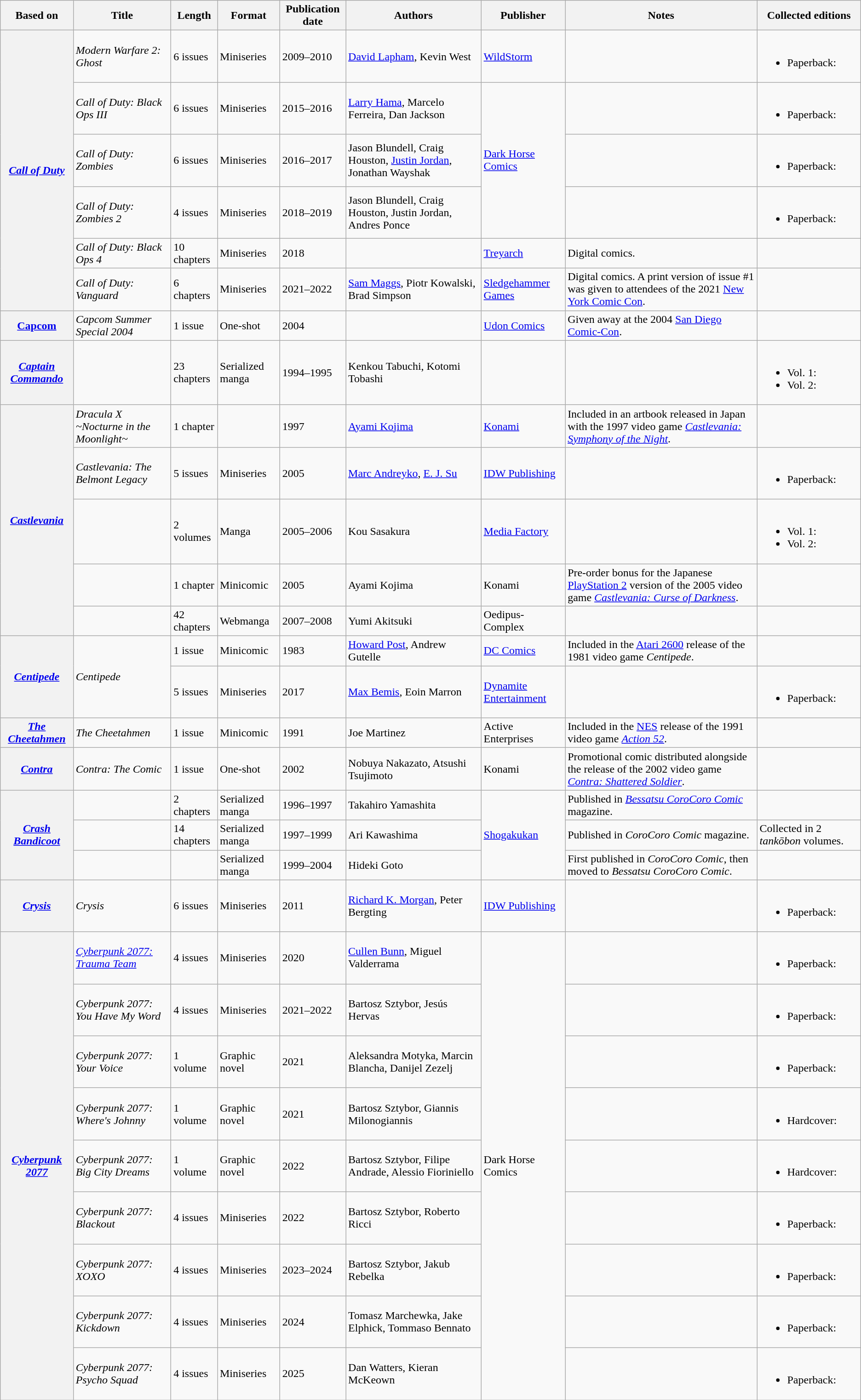<table class="wikitable mw-collapsible">
<tr>
<th>Based on</th>
<th>Title</th>
<th>Length</th>
<th>Format</th>
<th>Publication date</th>
<th>Authors</th>
<th>Publisher</th>
<th>Notes</th>
<th>Collected editions</th>
</tr>
<tr>
<th rowspan="6"><em><a href='#'>Call of Duty</a></em></th>
<td><em>Modern Warfare 2: Ghost</em></td>
<td>6 issues</td>
<td>Miniseries</td>
<td>2009–2010</td>
<td><a href='#'>David Lapham</a>, Kevin West</td>
<td><a href='#'>WildStorm</a></td>
<td></td>
<td><br><ul><li>Paperback: </li></ul></td>
</tr>
<tr>
<td><em>Call of Duty: Black Ops III</em></td>
<td>6 issues</td>
<td>Miniseries</td>
<td>2015–2016</td>
<td><a href='#'>Larry Hama</a>, Marcelo Ferreira, Dan Jackson</td>
<td rowspan="3"><a href='#'>Dark Horse Comics</a></td>
<td></td>
<td><br><ul><li>Paperback: </li></ul></td>
</tr>
<tr>
<td><em>Call of Duty: Zombies</em></td>
<td>6 issues</td>
<td>Miniseries</td>
<td>2016–2017</td>
<td>Jason Blundell, Craig Houston, <a href='#'>Justin Jordan</a>, Jonathan Wayshak</td>
<td></td>
<td><br><ul><li>Paperback: </li></ul></td>
</tr>
<tr>
<td><em>Call of Duty: Zombies 2</em></td>
<td>4 issues</td>
<td>Miniseries</td>
<td>2018–2019</td>
<td>Jason Blundell, Craig Houston, Justin Jordan, Andres Ponce</td>
<td></td>
<td><br><ul><li>Paperback: </li></ul></td>
</tr>
<tr>
<td><em>Call of Duty: Black Ops 4</em></td>
<td>10 chapters</td>
<td>Miniseries</td>
<td>2018</td>
<td></td>
<td><a href='#'>Treyarch</a></td>
<td>Digital comics.</td>
<td></td>
</tr>
<tr>
<td><em>Call of Duty: Vanguard</em></td>
<td>6 chapters</td>
<td>Miniseries</td>
<td>2021–2022</td>
<td><a href='#'>Sam Maggs</a>, Piotr Kowalski, Brad Simpson</td>
<td><a href='#'>Sledgehammer Games</a></td>
<td>Digital comics. A print version of issue #1 was given to attendees of the 2021 <a href='#'>New York Comic Con</a>.</td>
<td></td>
</tr>
<tr>
<th><a href='#'>Capcom</a></th>
<td><em>Capcom Summer Special 2004</em></td>
<td>1 issue</td>
<td>One-shot</td>
<td>2004</td>
<td></td>
<td><a href='#'>Udon Comics</a></td>
<td>Given away at the 2004 <a href='#'>San Diego Comic-Con</a>.</td>
<td></td>
</tr>
<tr>
<th><em><a href='#'>Captain Commando</a></em></th>
<td></td>
<td>23 chapters</td>
<td>Serialized manga</td>
<td>1994–1995</td>
<td>Kenkou Tabuchi, Kotomi Tobashi</td>
<td></td>
<td></td>
<td><br><ul><li>Vol. 1: </li><li>Vol. 2: </li></ul></td>
</tr>
<tr>
<th rowspan="5"><em><a href='#'>Castlevania</a></em></th>
<td><em>Dracula X ~Nocturne in the Moonlight~</em></td>
<td>1 chapter</td>
<td></td>
<td>1997</td>
<td><a href='#'>Ayami Kojima</a></td>
<td><a href='#'>Konami</a></td>
<td>Included in an artbook released in Japan with the 1997 video game <em><a href='#'>Castlevania: Symphony of the Night</a></em>.</td>
<td></td>
</tr>
<tr>
<td><em>Castlevania: The Belmont Legacy</em></td>
<td>5 issues</td>
<td>Miniseries</td>
<td>2005</td>
<td><a href='#'>Marc Andreyko</a>, <a href='#'>E. J. Su</a></td>
<td><a href='#'>IDW Publishing</a></td>
<td></td>
<td><br><ul><li>Paperback: </li></ul></td>
</tr>
<tr>
<td></td>
<td>2 volumes</td>
<td>Manga</td>
<td>2005–2006</td>
<td>Kou Sasakura</td>
<td><a href='#'>Media Factory</a></td>
<td></td>
<td><br><ul><li>Vol. 1: </li><li>Vol. 2: </li></ul></td>
</tr>
<tr>
<td></td>
<td>1 chapter</td>
<td>Minicomic</td>
<td>2005</td>
<td>Ayami Kojima</td>
<td>Konami</td>
<td>Pre-order bonus for the Japanese <a href='#'>PlayStation 2</a> version of the 2005 video game <a href='#'><em>Castlevania: Curse of Darkness</em></a>.</td>
<td></td>
</tr>
<tr>
<td></td>
<td>42 chapters</td>
<td>Webmanga</td>
<td>2007–2008</td>
<td>Yumi Akitsuki</td>
<td>Oedipus-Complex</td>
<td></td>
<td></td>
</tr>
<tr>
<th rowspan="2"><em><a href='#'>Centipede</a></em></th>
<td rowspan="2"><em>Centipede</em></td>
<td>1 issue</td>
<td>Minicomic</td>
<td>1983</td>
<td><a href='#'>Howard Post</a>, Andrew Gutelle</td>
<td><a href='#'>DC Comics</a></td>
<td>Included in the <a href='#'>Atari 2600</a> release of the 1981 video game <em>Centipede</em>.</td>
<td></td>
</tr>
<tr>
<td>5 issues</td>
<td>Miniseries</td>
<td>2017</td>
<td><a href='#'>Max Bemis</a>, Eoin Marron</td>
<td><a href='#'>Dynamite Entertainment</a></td>
<td></td>
<td><br><ul><li>Paperback: </li></ul></td>
</tr>
<tr>
<th><em><a href='#'>The Cheetahmen</a></em></th>
<td><em>The Cheetahmen</em></td>
<td>1 issue</td>
<td>Minicomic</td>
<td>1991</td>
<td>Joe Martinez</td>
<td>Active Enterprises</td>
<td>Included in the <a href='#'>NES</a> release of the 1991 video game <em><a href='#'>Action 52</a></em>.</td>
<td></td>
</tr>
<tr>
<th><em><a href='#'>Contra</a></em></th>
<td><em>Contra: The Comic</em></td>
<td>1 issue</td>
<td>One-shot</td>
<td>2002</td>
<td>Nobuya Nakazato, Atsushi Tsujimoto</td>
<td>Konami</td>
<td>Promotional comic distributed alongside the release of the 2002 video game <em><a href='#'>Contra: Shattered Soldier</a></em>.</td>
<td></td>
</tr>
<tr>
<th rowspan="3"><em><a href='#'>Crash Bandicoot</a></em></th>
<td></td>
<td>2 chapters</td>
<td>Serialized manga</td>
<td>1996–1997</td>
<td>Takahiro Yamashita</td>
<td rowspan="3"><a href='#'>Shogakukan</a></td>
<td>Published in <em><a href='#'>Bessatsu CoroCoro Comic</a></em> magazine.</td>
<td></td>
</tr>
<tr>
<td></td>
<td>14 chapters</td>
<td>Serialized manga</td>
<td>1997–1999</td>
<td>Ari Kawashima</td>
<td>Published in <em>CoroCoro Comic</em> magazine.</td>
<td>Collected in 2 <em>tankōbon</em> volumes.</td>
</tr>
<tr>
<td></td>
<td></td>
<td>Serialized manga</td>
<td>1999–2004</td>
<td>Hideki Goto</td>
<td>First published in <em>CoroCoro Comic</em>, then moved to <em>Bessatsu CoroCoro Comic</em>.</td>
<td></td>
</tr>
<tr>
<th><em><a href='#'>Crysis</a></em></th>
<td><em>Crysis</em></td>
<td>6 issues</td>
<td>Miniseries</td>
<td>2011</td>
<td><a href='#'>Richard K. Morgan</a>, Peter Bergting</td>
<td><a href='#'>IDW Publishing</a></td>
<td></td>
<td><br><ul><li>Paperback: </li></ul></td>
</tr>
<tr>
<th rowspan="9"><em><a href='#'>Cyberpunk 2077</a></em></th>
<td><em><a href='#'>Cyberpunk 2077: Trauma Team</a></em></td>
<td>4 issues</td>
<td>Miniseries</td>
<td>2020</td>
<td><a href='#'>Cullen Bunn</a>, Miguel Valderrama</td>
<td rowspan="9">Dark Horse Comics</td>
<td></td>
<td><br><ul><li>Paperback: </li></ul></td>
</tr>
<tr>
<td><em>Cyberpunk 2077: You Have My Word</em></td>
<td>4 issues</td>
<td>Miniseries</td>
<td>2021–2022</td>
<td>Bartosz Sztybor, Jesús Hervas</td>
<td></td>
<td><br><ul><li>Paperback: </li></ul></td>
</tr>
<tr>
<td><em>Cyberpunk 2077: Your Voice</em></td>
<td>1 volume</td>
<td>Graphic novel</td>
<td>2021</td>
<td>Aleksandra Motyka, Marcin Blancha, Danijel Zezelj</td>
<td></td>
<td><br><ul><li>Paperback: </li></ul></td>
</tr>
<tr>
<td><em>Cyberpunk 2077: Where's Johnny</em></td>
<td>1 volume</td>
<td>Graphic novel</td>
<td>2021</td>
<td>Bartosz Sztybor, Giannis Milonogiannis</td>
<td></td>
<td><br><ul><li>Hardcover: </li></ul></td>
</tr>
<tr>
<td><em>Cyberpunk 2077: Big City Dreams</em></td>
<td>1 volume</td>
<td>Graphic novel</td>
<td>2022</td>
<td>Bartosz Sztybor, Filipe Andrade, Alessio Fioriniello</td>
<td></td>
<td><br><ul><li>Hardcover: </li></ul></td>
</tr>
<tr>
<td><em>Cyberpunk 2077: Blackout</em></td>
<td>4 issues</td>
<td>Miniseries</td>
<td>2022</td>
<td>Bartosz Sztybor, Roberto Ricci</td>
<td></td>
<td><br><ul><li>Paperback: </li></ul></td>
</tr>
<tr>
<td><em>Cyberpunk 2077: XOXO</em></td>
<td>4 issues</td>
<td>Miniseries</td>
<td>2023–2024</td>
<td>Bartosz Sztybor, Jakub Rebelka</td>
<td></td>
<td><br><ul><li>Paperback: </li></ul></td>
</tr>
<tr>
<td><em>Cyberpunk 2077: Kickdown</em></td>
<td>4 issues</td>
<td>Miniseries</td>
<td>2024</td>
<td>Tomasz Marchewka, Jake Elphick, Tommaso Bennato</td>
<td></td>
<td><br><ul><li>Paperback: </li></ul></td>
</tr>
<tr>
<td><em>Cyberpunk 2077: Psycho Squad</em></td>
<td>4 issues</td>
<td>Miniseries</td>
<td>2025</td>
<td>Dan Watters, Kieran McKeown</td>
<td></td>
<td><br><ul><li>Paperback: </li></ul></td>
</tr>
</table>
